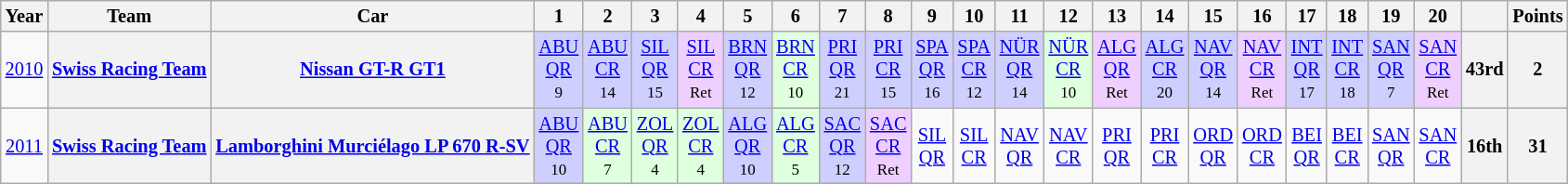<table class="wikitable" border="1" style="text-align:center; font-size:85%;">
<tr>
<th>Year</th>
<th>Team</th>
<th>Car</th>
<th>1</th>
<th>2</th>
<th>3</th>
<th>4</th>
<th>5</th>
<th>6</th>
<th>7</th>
<th>8</th>
<th>9</th>
<th>10</th>
<th>11</th>
<th>12</th>
<th>13</th>
<th>14</th>
<th>15</th>
<th>16</th>
<th>17</th>
<th>18</th>
<th>19</th>
<th>20</th>
<th></th>
<th>Points</th>
</tr>
<tr>
<td><a href='#'>2010</a></td>
<th nowrap><a href='#'>Swiss Racing Team</a></th>
<th nowrap><a href='#'>Nissan GT-R GT1</a></th>
<td style="background:#CFCFFF;"><a href='#'>ABU<br>QR</a><br><small>9<br></small></td>
<td style="background:#CFCFFF;"><a href='#'>ABU<br>CR</a><br><small>14<br></small></td>
<td style="background:#CFCFFF;"><a href='#'>SIL<br>QR</a><br><small>15<br></small></td>
<td style="background:#EFCFFF;"><a href='#'>SIL<br>CR</a><br><small>Ret<br></small></td>
<td style="background:#CFCFFF;"><a href='#'>BRN<br>QR</a><br><small>12<br></small></td>
<td style="background:#DFFFDF;"><a href='#'>BRN<br>CR</a><br><small>10<br></small></td>
<td style="background:#CFCFFF;"><a href='#'>PRI<br>QR</a><br><small>21<br></small></td>
<td style="background:#CFCFFF;"><a href='#'>PRI<br>CR</a><br><small>15<br></small></td>
<td style="background:#CFCFFF;"><a href='#'>SPA<br>QR</a><br><small>16<br></small></td>
<td style="background:#CFCFFF;"><a href='#'>SPA<br>CR</a><br><small>12<br></small></td>
<td style="background:#CFCFFF;"><a href='#'>NÜR<br>QR</a><br><small>14<br></small></td>
<td style="background:#DFFFDF;"><a href='#'>NÜR<br>CR</a><br><small>10<br></small></td>
<td style="background:#EFCFFF;"><a href='#'>ALG<br>QR</a><br><small>Ret<br></small></td>
<td style="background:#CFCFFF;"><a href='#'>ALG<br>CR</a><br><small>20<br></small></td>
<td style="background:#CFCFFF;"><a href='#'>NAV<br>QR</a><br><small>14<br></small></td>
<td style="background:#EFCFFF;"><a href='#'>NAV<br>CR</a><br><small>Ret<br></small></td>
<td style="background:#CFCFFF;"><a href='#'>INT<br>QR</a><br><small>17<br></small></td>
<td style="background:#CFCFFF;"><a href='#'>INT<br>CR</a><br><small>18<br></small></td>
<td style="background:#CFCFFF;"><a href='#'>SAN<br>QR</a><br><small>7<br></small></td>
<td style="background:#EFCFFF;"><a href='#'>SAN<br>CR</a><br><small>Ret<br></small></td>
<th>43rd</th>
<th>2</th>
</tr>
<tr>
<td><a href='#'>2011</a></td>
<th nowrap><a href='#'>Swiss Racing Team</a></th>
<th nowrap><a href='#'>Lamborghini Murciélago LP 670 R-SV</a></th>
<td style="background:#CFCFFF;"><a href='#'>ABU<br>QR</a><br><small>10<br></small></td>
<td style="background:#DFFFDF;"><a href='#'>ABU<br>CR</a><br><small>7<br></small></td>
<td style="background:#DFFFDF;"><a href='#'>ZOL<br>QR</a><br><small>4<br></small></td>
<td style="background:#DFFFDF;"><a href='#'>ZOL<br>CR</a><br><small>4<br></small></td>
<td style="background:#CFCFFF;"><a href='#'>ALG<br>QR</a><br><small>10<br></small></td>
<td style="background:#DFFFDF;"><a href='#'>ALG<br>CR</a><br><small>5<br></small></td>
<td style="background:#CFCFFF;"><a href='#'>SAC<br>QR</a><br><small>12<br></small></td>
<td style="background:#EFCFFF;"><a href='#'>SAC<br>CR</a><br><small>Ret<br></small></td>
<td><a href='#'>SIL<br>QR</a></td>
<td><a href='#'>SIL<br>CR</a></td>
<td><a href='#'>NAV<br>QR</a></td>
<td><a href='#'>NAV<br>CR</a></td>
<td><a href='#'>PRI<br>QR</a></td>
<td><a href='#'>PRI<br>CR</a></td>
<td><a href='#'>ORD<br>QR</a></td>
<td><a href='#'>ORD<br>CR</a></td>
<td><a href='#'>BEI<br>QR</a></td>
<td><a href='#'>BEI<br>CR</a></td>
<td><a href='#'>SAN<br>QR</a></td>
<td><a href='#'>SAN<br>CR</a></td>
<th>16th</th>
<th>31</th>
</tr>
</table>
